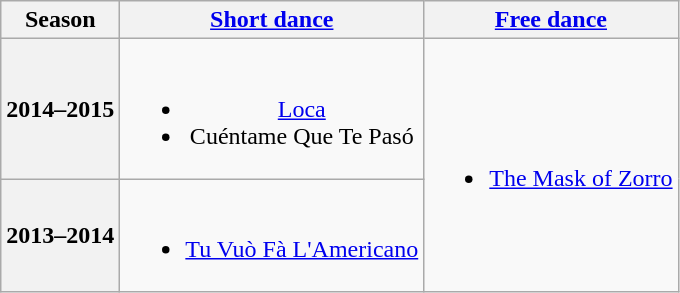<table class=wikitable style=text-align:center>
<tr>
<th>Season</th>
<th><a href='#'>Short dance</a></th>
<th><a href='#'>Free dance</a></th>
</tr>
<tr>
<th>2014–2015</th>
<td><br><ul><li><a href='#'>Loca</a> <br></li><li>Cuéntame Que Te Pasó</li></ul></td>
<td rowspan=2><br><ul><li><a href='#'>The Mask of Zorro</a> <br></li></ul></td>
</tr>
<tr>
<th>2013–2014</th>
<td><br><ul><li><a href='#'>Tu Vuò Fà L'Americano</a></li></ul></td>
</tr>
</table>
